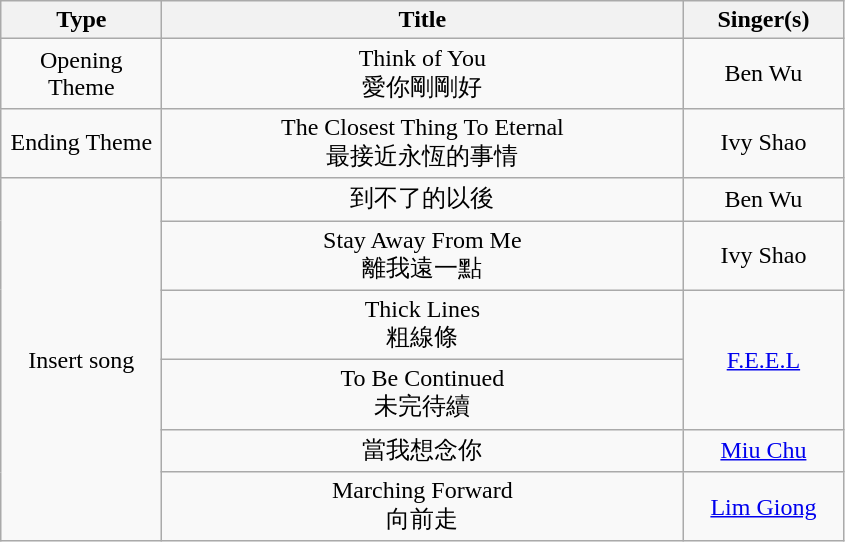<table class="wikitable"  style="text-align:center">
<tr>
<th style="width:100px;">Type</th>
<th style="width:340px;">Title</th>
<th style="width:100px;">Singer(s)</th>
</tr>
<tr>
<td>Opening Theme</td>
<td>Think of You<br>愛你剛剛好</td>
<td>Ben Wu</td>
</tr>
<tr>
<td>Ending Theme</td>
<td>The Closest Thing To Eternal<br>最接近永恆的事情</td>
<td>Ivy Shao</td>
</tr>
<tr>
<td rowspan=6>Insert song</td>
<td>到不了的以後</td>
<td>Ben Wu</td>
</tr>
<tr>
<td>Stay Away From Me<br>離我遠一點</td>
<td>Ivy Shao</td>
</tr>
<tr>
<td>Thick Lines<br>粗線條</td>
<td rowspan=2><a href='#'>F.E.E.L</a></td>
</tr>
<tr>
<td>To Be Continued<br>未完待續</td>
</tr>
<tr>
<td>當我想念你</td>
<td><a href='#'>Miu Chu</a></td>
</tr>
<tr>
<td>Marching Forward<br>向前走</td>
<td><a href='#'>Lim Giong</a></td>
</tr>
</table>
